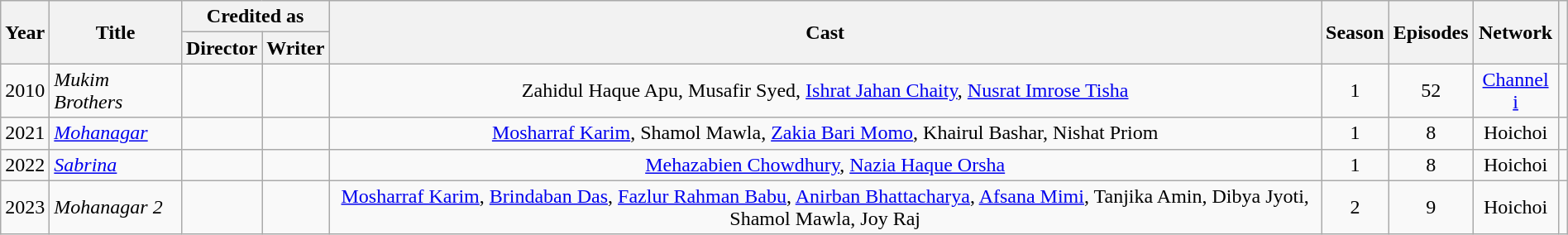<table class="wikitable sortable plainrowheaders" style="width:100%;">
<tr>
<th scope="col" rowspan="2">Year</th>
<th rowspan="2" scope="col">Title</th>
<th colspan="2" scope="col">Credited as</th>
<th rowspan="2" scope="col" class="unsortable">Cast</th>
<th rowspan="2" scope="col" class="unsortable">Season</th>
<th rowspan="2" scope="col" class="unsortable">Episodes</th>
<th rowspan="2" scope="col" class="unsortable">Network</th>
<th rowspan="2" scope="col" class="unsortable"></th>
</tr>
<tr>
<th>Director</th>
<th>Writer</th>
</tr>
<tr>
<td scope="row">2010</td>
<td><em>Mukim Brothers</em></td>
<td></td>
<td></td>
<td style="text-align:center;">Zahidul Haque Apu, Musafir Syed, <a href='#'>Ishrat Jahan Chaity</a>, <a href='#'>Nusrat Imrose Tisha</a></td>
<td style="text-align:center;">1</td>
<td style="text-align:center;">52</td>
<td style="text-align:center;"><a href='#'>Channel i</a></td>
<td style="text-align:center;"></td>
</tr>
<tr>
<td !scope="row">2021</td>
<td><em><a href='#'>Mohanagar</a></em></td>
<td></td>
<td></td>
<td style="text-align:center;"><a href='#'>Mosharraf Karim</a>, Shamol Mawla, <a href='#'>Zakia Bari Momo</a>, Khairul Bashar, Nishat Priom</td>
<td style="text-align:center;">1</td>
<td style="text-align:center;">8</td>
<td style="text-align:center;">Hoichoi</td>
<td style="text-align:center;"></td>
</tr>
<tr>
<td !scope="row">2022</td>
<td><em><a href='#'>Sabrina</a></em></td>
<td></td>
<td></td>
<td style="text-align:center;"><a href='#'>Mehazabien Chowdhury</a>, <a href='#'>Nazia Haque Orsha</a></td>
<td style="text-align:center;">1</td>
<td style="text-align:center;">8</td>
<td style="text-align:center;">Hoichoi</td>
<td style="text-align:center;"></td>
</tr>
<tr>
<td !scope="row">2023</td>
<td><em>Mohanagar 2</em></td>
<td></td>
<td></td>
<td style="text-align:center;"><a href='#'>Mosharraf Karim</a>, <a href='#'>Brindaban Das</a>, <a href='#'>Fazlur Rahman Babu</a>, <a href='#'>Anirban Bhattacharya</a>, <a href='#'>Afsana Mimi</a>, Tanjika Amin, Dibya Jyoti, Shamol Mawla, Joy Raj</td>
<td style="text-align:center;">2</td>
<td style="text-align:center;">9</td>
<td style="text-align:center;">Hoichoi</td>
<td style="text-align:center;"></td>
</tr>
</table>
